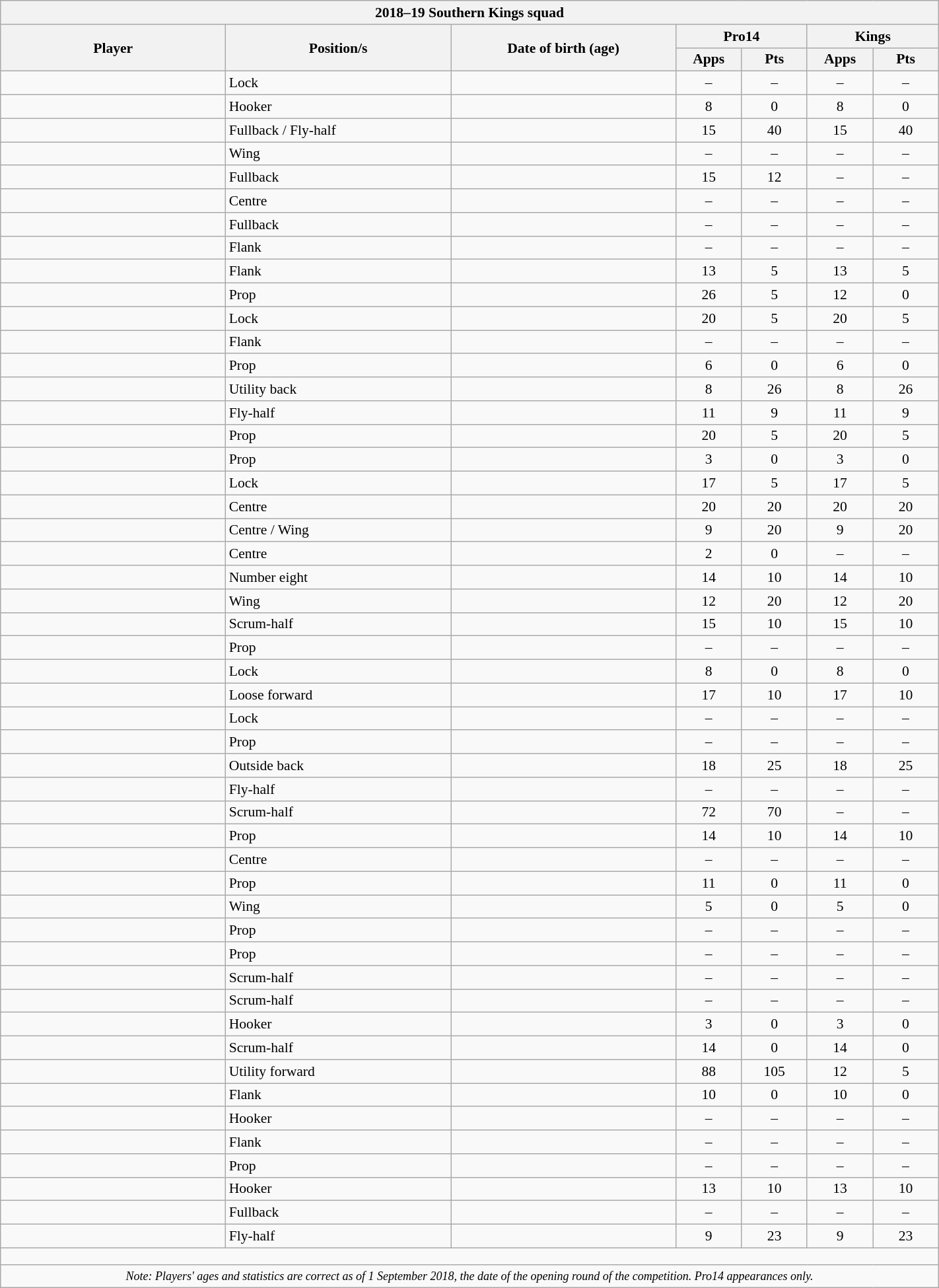<table class="wikitable sortable" style="text-align:left; font-size:90%; width:75%">
<tr>
<th colspan=100%>2018–19 Southern Kings squad</th>
</tr>
<tr>
<th style="width:24%;" rowspan=2>Player</th>
<th style="width:24%;" rowspan=2>Position/s</th>
<th style="width:24%;" rowspan=2>Date of birth (age)</th>
<th colspan=2>Pro14</th>
<th colspan=2>Kings</th>
</tr>
<tr>
<th style="width:7%;">Apps</th>
<th style="width:7%;">Pts</th>
<th style="width:7%;">Apps</th>
<th style="width:7%;">Pts<br></th>
</tr>
<tr>
<td> </td>
<td>Lock</td>
<td></td>
<td style="text-align:center;">–</td>
<td style="text-align:center;">–</td>
<td style="text-align:center;">–</td>
<td style="text-align:center;">–</td>
</tr>
<tr>
<td> </td>
<td>Hooker</td>
<td></td>
<td style="text-align:center;">8</td>
<td style="text-align:center;">0</td>
<td style="text-align:center;">8</td>
<td style="text-align:center;">0</td>
</tr>
<tr>
<td> </td>
<td>Fullback / Fly-half</td>
<td></td>
<td style="text-align:center;">15</td>
<td style="text-align:center;">40</td>
<td style="text-align:center;">15</td>
<td style="text-align:center;">40</td>
</tr>
<tr>
<td> </td>
<td>Wing</td>
<td></td>
<td style="text-align:center;">–</td>
<td style="text-align:center;">–</td>
<td style="text-align:center;">–</td>
<td style="text-align:center;">–</td>
</tr>
<tr>
<td> </td>
<td>Fullback</td>
<td></td>
<td style="text-align:center;">15</td>
<td style="text-align:center;">12</td>
<td style="text-align:center;">–</td>
<td style="text-align:center;">–</td>
</tr>
<tr>
<td> </td>
<td>Centre</td>
<td></td>
<td style="text-align:center;">–</td>
<td style="text-align:center;">–</td>
<td style="text-align:center;">–</td>
<td style="text-align:center;">–</td>
</tr>
<tr>
<td> </td>
<td>Fullback</td>
<td></td>
<td style="text-align:center;">–</td>
<td style="text-align:center;">–</td>
<td style="text-align:center;">–</td>
<td style="text-align:center;">–</td>
</tr>
<tr>
<td> </td>
<td>Flank</td>
<td></td>
<td style="text-align:center;">–</td>
<td style="text-align:center;">–</td>
<td style="text-align:center;">–</td>
<td style="text-align:center;">–</td>
</tr>
<tr>
<td> </td>
<td>Flank</td>
<td></td>
<td style="text-align:center;">13</td>
<td style="text-align:center;">5</td>
<td style="text-align:center;">13</td>
<td style="text-align:center;">5</td>
</tr>
<tr>
<td> </td>
<td>Prop</td>
<td></td>
<td style="text-align:center;">26</td>
<td style="text-align:center;">5</td>
<td style="text-align:center;">12</td>
<td style="text-align:center;">0</td>
</tr>
<tr>
<td> </td>
<td>Lock</td>
<td></td>
<td style="text-align:center;">20</td>
<td style="text-align:center;">5</td>
<td style="text-align:center;">20</td>
<td style="text-align:center;">5</td>
</tr>
<tr>
<td> </td>
<td>Flank</td>
<td></td>
<td style="text-align:center;">–</td>
<td style="text-align:center;">–</td>
<td style="text-align:center;">–</td>
<td style="text-align:center;">–</td>
</tr>
<tr>
<td> </td>
<td>Prop</td>
<td></td>
<td style="text-align:center;">6</td>
<td style="text-align:center;">0</td>
<td style="text-align:center;">6</td>
<td style="text-align:center;">0</td>
</tr>
<tr>
<td> </td>
<td>Utility back</td>
<td></td>
<td style="text-align:center;">8</td>
<td style="text-align:center;">26</td>
<td style="text-align:center;">8</td>
<td style="text-align:center;">26</td>
</tr>
<tr>
<td> </td>
<td>Fly-half</td>
<td></td>
<td style="text-align:center;">11</td>
<td style="text-align:center;">9</td>
<td style="text-align:center;">11</td>
<td style="text-align:center;">9</td>
</tr>
<tr>
<td> </td>
<td>Prop</td>
<td></td>
<td style="text-align:center;">20</td>
<td style="text-align:center;">5</td>
<td style="text-align:center;">20</td>
<td style="text-align:center;">5</td>
</tr>
<tr>
<td> </td>
<td>Prop</td>
<td></td>
<td style="text-align:center;">3</td>
<td style="text-align:center;">0</td>
<td style="text-align:center;">3</td>
<td style="text-align:center;">0</td>
</tr>
<tr>
<td> </td>
<td>Lock</td>
<td></td>
<td style="text-align:center;">17</td>
<td style="text-align:center;">5</td>
<td style="text-align:center;">17</td>
<td style="text-align:center;">5</td>
</tr>
<tr>
<td> </td>
<td>Centre</td>
<td></td>
<td style="text-align:center;">20</td>
<td style="text-align:center;">20</td>
<td style="text-align:center;">20</td>
<td style="text-align:center;">20</td>
</tr>
<tr>
<td> </td>
<td>Centre / Wing</td>
<td></td>
<td style="text-align:center;">9</td>
<td style="text-align:center;">20</td>
<td style="text-align:center;">9</td>
<td style="text-align:center;">20</td>
</tr>
<tr>
<td> </td>
<td>Centre</td>
<td></td>
<td style="text-align:center;">2</td>
<td style="text-align:center;">0</td>
<td style="text-align:center;">–</td>
<td style="text-align:center;">–</td>
</tr>
<tr>
<td> </td>
<td>Number eight</td>
<td></td>
<td style="text-align:center;">14</td>
<td style="text-align:center;">10</td>
<td style="text-align:center;">14</td>
<td style="text-align:center;">10</td>
</tr>
<tr>
<td> </td>
<td>Wing</td>
<td></td>
<td style="text-align:center;">12</td>
<td style="text-align:center;">20</td>
<td style="text-align:center;">12</td>
<td style="text-align:center;">20</td>
</tr>
<tr>
<td> </td>
<td>Scrum-half</td>
<td></td>
<td style="text-align:center;">15</td>
<td style="text-align:center;">10</td>
<td style="text-align:center;">15</td>
<td style="text-align:center;">10</td>
</tr>
<tr>
<td> </td>
<td>Prop</td>
<td></td>
<td style="text-align:center;">–</td>
<td style="text-align:center;">–</td>
<td style="text-align:center;">–</td>
<td style="text-align:center;">–</td>
</tr>
<tr>
<td> </td>
<td>Lock</td>
<td></td>
<td style="text-align:center;">8</td>
<td style="text-align:center;">0</td>
<td style="text-align:center;">8</td>
<td style="text-align:center;">0</td>
</tr>
<tr>
<td> </td>
<td>Loose forward</td>
<td></td>
<td style="text-align:center;">17</td>
<td style="text-align:center;">10</td>
<td style="text-align:center;">17</td>
<td style="text-align:center;">10</td>
</tr>
<tr>
<td> </td>
<td>Lock</td>
<td></td>
<td style="text-align:center;">–</td>
<td style="text-align:center;">–</td>
<td style="text-align:center;">–</td>
<td style="text-align:center;">–</td>
</tr>
<tr>
<td> </td>
<td>Prop</td>
<td></td>
<td style="text-align:center;">–</td>
<td style="text-align:center;">–</td>
<td style="text-align:center;">–</td>
<td style="text-align:center;">–</td>
</tr>
<tr>
<td> </td>
<td>Outside back</td>
<td></td>
<td style="text-align:center;">18</td>
<td style="text-align:center;">25</td>
<td style="text-align:center;">18</td>
<td style="text-align:center;">25</td>
</tr>
<tr>
<td> </td>
<td>Fly-half</td>
<td></td>
<td style="text-align:center;">–</td>
<td style="text-align:center;">–</td>
<td style="text-align:center;">–</td>
<td style="text-align:center;">–</td>
</tr>
<tr>
<td> </td>
<td>Scrum-half</td>
<td></td>
<td style="text-align:center;">72</td>
<td style="text-align:center;">70</td>
<td style="text-align:center;">–</td>
<td style="text-align:center;">–</td>
</tr>
<tr>
<td> </td>
<td>Prop</td>
<td></td>
<td style="text-align:center;">14</td>
<td style="text-align:center;">10</td>
<td style="text-align:center;">14</td>
<td style="text-align:center;">10</td>
</tr>
<tr>
<td> </td>
<td>Centre</td>
<td></td>
<td style="text-align:center;">–</td>
<td style="text-align:center;">–</td>
<td style="text-align:center;">–</td>
<td style="text-align:center;">–</td>
</tr>
<tr>
<td> </td>
<td>Prop</td>
<td></td>
<td style="text-align:center;">11</td>
<td style="text-align:center;">0</td>
<td style="text-align:center;">11</td>
<td style="text-align:center;">0</td>
</tr>
<tr>
<td> </td>
<td>Wing</td>
<td></td>
<td style="text-align:center;">5</td>
<td style="text-align:center;">0</td>
<td style="text-align:center;">5</td>
<td style="text-align:center;">0</td>
</tr>
<tr>
<td> </td>
<td>Prop</td>
<td></td>
<td style="text-align:center;">–</td>
<td style="text-align:center;">–</td>
<td style="text-align:center;">–</td>
<td style="text-align:center;">–</td>
</tr>
<tr>
<td> </td>
<td>Prop</td>
<td></td>
<td style="text-align:center;">–</td>
<td style="text-align:center;">–</td>
<td style="text-align:center;">–</td>
<td style="text-align:center;">–</td>
</tr>
<tr>
<td> </td>
<td>Scrum-half</td>
<td></td>
<td style="text-align:center;">–</td>
<td style="text-align:center;">–</td>
<td style="text-align:center;">–</td>
<td style="text-align:center;">–</td>
</tr>
<tr>
<td> </td>
<td>Scrum-half</td>
<td></td>
<td style="text-align:center;">–</td>
<td style="text-align:center;">–</td>
<td style="text-align:center;">–</td>
<td style="text-align:center;">–</td>
</tr>
<tr>
<td> </td>
<td>Hooker</td>
<td></td>
<td style="text-align:center;">3</td>
<td style="text-align:center;">0</td>
<td style="text-align:center;">3</td>
<td style="text-align:center;">0</td>
</tr>
<tr>
<td> </td>
<td>Scrum-half</td>
<td></td>
<td style="text-align:center;">14</td>
<td style="text-align:center;">0</td>
<td style="text-align:center;">14</td>
<td style="text-align:center;">0</td>
</tr>
<tr>
<td> </td>
<td>Utility forward</td>
<td></td>
<td style="text-align:center;">88</td>
<td style="text-align:center;">105</td>
<td style="text-align:center;">12</td>
<td style="text-align:center;">5</td>
</tr>
<tr>
<td> </td>
<td>Flank</td>
<td></td>
<td style="text-align:center;">10</td>
<td style="text-align:center;">0</td>
<td style="text-align:center;">10</td>
<td style="text-align:center;">0</td>
</tr>
<tr>
<td> </td>
<td>Hooker</td>
<td></td>
<td style="text-align:center;">–</td>
<td style="text-align:center;">–</td>
<td style="text-align:center;">–</td>
<td style="text-align:center;">–</td>
</tr>
<tr>
<td> </td>
<td>Flank</td>
<td></td>
<td style="text-align:center;">–</td>
<td style="text-align:center;">–</td>
<td style="text-align:center;">–</td>
<td style="text-align:center;">–</td>
</tr>
<tr>
<td> </td>
<td>Prop</td>
<td></td>
<td style="text-align:center;">–</td>
<td style="text-align:center;">–</td>
<td style="text-align:center;">–</td>
<td style="text-align:center;">–</td>
</tr>
<tr>
<td> </td>
<td>Hooker</td>
<td></td>
<td style="text-align:center;">13</td>
<td style="text-align:center;">10</td>
<td style="text-align:center;">13</td>
<td style="text-align:center;">10</td>
</tr>
<tr>
<td> </td>
<td>Fullback</td>
<td></td>
<td style="text-align:center;">–</td>
<td style="text-align:center;">–</td>
<td style="text-align:center;">–</td>
<td style="text-align:center;">–</td>
</tr>
<tr>
<td> </td>
<td>Fly-half</td>
<td></td>
<td style="text-align:center;">9</td>
<td style="text-align:center;">23</td>
<td style="text-align:center;">9</td>
<td style="text-align:center;">23</td>
</tr>
<tr class="sortbottom">
<td colspan="100%" style="height: 10px;"></td>
</tr>
<tr class="sortbottom">
<td colspan="100%" style="text-align:center;"><small><em>Note: Players' ages and statistics are correct as of 1 September 2018, the date of the opening round of the competition. Pro14 appearances only.</em></small></td>
</tr>
</table>
